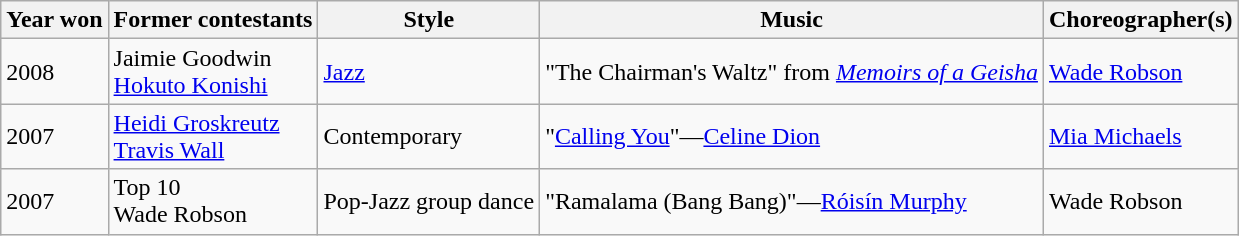<table class="wikitable">
<tr>
<th>Year won</th>
<th>Former contestants</th>
<th>Style</th>
<th>Music</th>
<th>Choreographer(s)</th>
</tr>
<tr>
<td>2008</td>
<td>Jaimie Goodwin<br><a href='#'>Hokuto Konishi</a></td>
<td><a href='#'>Jazz</a></td>
<td>"The Chairman's Waltz" from <em><a href='#'>Memoirs of a Geisha</a></em></td>
<td><a href='#'>Wade Robson</a></td>
</tr>
<tr>
<td>2007</td>
<td><a href='#'>Heidi Groskreutz</a><br><a href='#'>Travis Wall</a></td>
<td>Contemporary</td>
<td>"<a href='#'>Calling You</a>"—<a href='#'>Celine Dion</a></td>
<td><a href='#'>Mia Michaels</a></td>
</tr>
<tr>
<td>2007</td>
<td>Top 10<br>Wade Robson</td>
<td>Pop-Jazz group dance</td>
<td>"Ramalama (Bang Bang)"—<a href='#'>Róisín Murphy</a></td>
<td>Wade Robson</td>
</tr>
</table>
